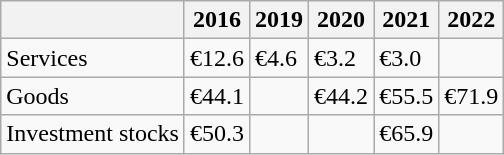<table class="wikitable">
<tr>
<th></th>
<th>2016</th>
<th>2019</th>
<th>2020</th>
<th>2021</th>
<th>2022</th>
</tr>
<tr>
<td>Services</td>
<td>€12.6</td>
<td>€4.6</td>
<td>€3.2</td>
<td>€3.0</td>
<td></td>
</tr>
<tr>
<td>Goods</td>
<td>€44.1</td>
<td></td>
<td>€44.2</td>
<td>€55.5</td>
<td>€71.9</td>
</tr>
<tr>
<td>Investment stocks</td>
<td>€50.3</td>
<td></td>
<td></td>
<td>€65.9</td>
<td></td>
</tr>
</table>
